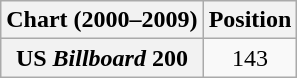<table class="wikitable sortable plainrowheaders" style="text-align:center">
<tr>
<th scope="col">Chart (2000–2009)</th>
<th scope="col">Position</th>
</tr>
<tr>
<th scope="row">US <em>Billboard</em> 200</th>
<td>143</td>
</tr>
</table>
